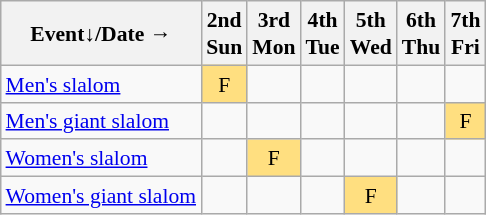<table class="wikitable" style="margin:0.5em auto; font-size:90%; line-height:1.25em; text-align:center;">
<tr>
<th>Event↓/Date →</th>
<th>2nd<br>Sun</th>
<th>3rd<br>Mon</th>
<th>4th<br>Tue</th>
<th>5th<br>Wed</th>
<th>6th<br>Thu</th>
<th>7th<br>Fri</th>
</tr>
<tr>
<td align="left"><a href='#'>Men's slalom</a></td>
<td bgcolor="#FFDF80">F</td>
<td></td>
<td></td>
<td></td>
<td></td>
<td></td>
</tr>
<tr>
<td align="left"><a href='#'>Men's giant slalom</a></td>
<td></td>
<td></td>
<td></td>
<td></td>
<td></td>
<td bgcolor="#FFDF80">F</td>
</tr>
<tr>
<td align="left"><a href='#'>Women's slalom</a></td>
<td></td>
<td bgcolor="#FFDF80">F</td>
<td></td>
<td></td>
<td></td>
<td></td>
</tr>
<tr>
<td align="left"><a href='#'>Women's giant slalom</a></td>
<td></td>
<td></td>
<td></td>
<td bgcolor="#FFDF80">F</td>
<td></td>
<td></td>
</tr>
</table>
